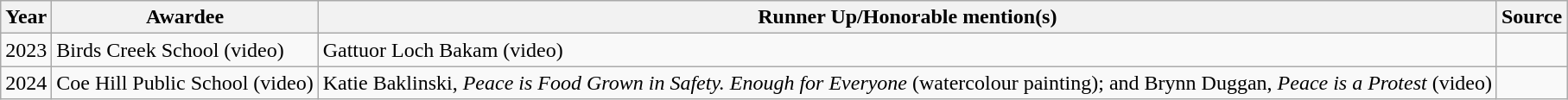<table class="wikitable">
<tr>
<th>Year</th>
<th>Awardee</th>
<th>Runner Up/Honorable mention(s)</th>
<th>Source</th>
</tr>
<tr>
<td>2023</td>
<td>Birds Creek School (video)</td>
<td>Gattuor Loch Bakam (video)</td>
<td></td>
</tr>
<tr>
<td>2024</td>
<td>Coe Hill Public School (video)</td>
<td>Katie Baklinski, <em>Peace is Food Grown in Safety. Enough for Everyone</em> (watercolour painting); and Brynn Duggan, <em>Peace is a Protest</em> (video)</td>
<td></td>
</tr>
</table>
